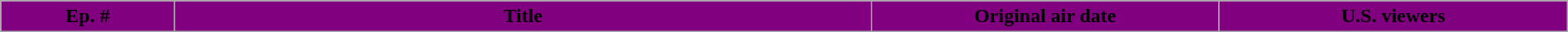<table class="wikitable plainrowheaders" style="width:100%; background:#fff;">
<tr>
<th style="background:purple; width:10%;"><span>Ep. #</span></th>
<th style="background:purple; width:40%;"><span>Title</span></th>
<th style="background:purple; width:20%;"><span>Original air date</span></th>
<th style="background:purple; width:20%;"><span>U.S. viewers</span><br>











</th>
</tr>
</table>
